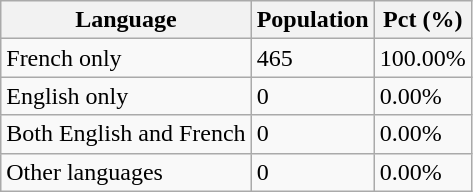<table class="wikitable">
<tr>
<th>Language</th>
<th>Population</th>
<th>Pct (%)</th>
</tr>
<tr>
<td>French only</td>
<td>465</td>
<td>100.00%</td>
</tr>
<tr>
<td>English only</td>
<td>0</td>
<td>0.00%</td>
</tr>
<tr>
<td>Both English and French</td>
<td>0</td>
<td>0.00%</td>
</tr>
<tr>
<td>Other languages</td>
<td>0</td>
<td>0.00%</td>
</tr>
</table>
